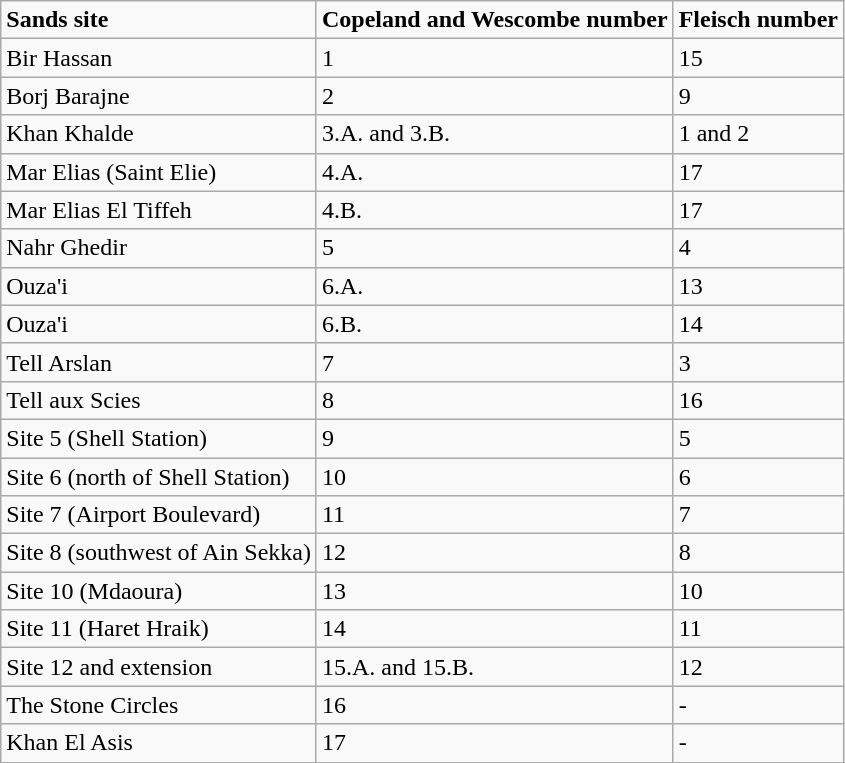<table align="center" class="wikitable">
<tr>
<td><strong>Sands site</strong></td>
<td><strong>Copeland and Wescombe number</strong></td>
<td><strong>Fleisch number</strong></td>
</tr>
<tr>
<td>Bir Hassan</td>
<td>1</td>
<td>15</td>
</tr>
<tr>
<td>Borj Barajne</td>
<td>2</td>
<td>9</td>
</tr>
<tr>
<td>Khan Khalde</td>
<td>3.A. and 3.B.</td>
<td>1 and 2</td>
</tr>
<tr>
<td>Mar Elias (Saint Elie)</td>
<td>4.A.</td>
<td>17</td>
</tr>
<tr>
<td>Mar Elias El Tiffeh</td>
<td>4.B.</td>
<td>17</td>
</tr>
<tr>
<td>Nahr Ghedir</td>
<td>5</td>
<td>4</td>
</tr>
<tr>
<td>Ouza'i</td>
<td>6.A.</td>
<td>13</td>
</tr>
<tr>
<td>Ouza'i</td>
<td>6.B.</td>
<td>14</td>
</tr>
<tr>
<td>Tell Arslan</td>
<td>7</td>
<td>3</td>
</tr>
<tr>
<td>Tell aux Scies</td>
<td>8</td>
<td>16</td>
</tr>
<tr>
<td>Site 5 (Shell Station)</td>
<td>9</td>
<td>5</td>
</tr>
<tr>
<td>Site 6 (north of Shell Station)</td>
<td>10</td>
<td>6</td>
</tr>
<tr>
<td>Site 7 (Airport Boulevard)</td>
<td>11</td>
<td>7</td>
</tr>
<tr>
<td>Site 8 (southwest of Ain Sekka)</td>
<td>12</td>
<td>8</td>
</tr>
<tr>
<td>Site 10 (Mdaoura)</td>
<td>13</td>
<td>10</td>
</tr>
<tr>
<td>Site 11 (Haret Hraik)</td>
<td>14</td>
<td>11</td>
</tr>
<tr>
<td>Site 12 and extension</td>
<td>15.A. and 15.B.</td>
<td>12</td>
</tr>
<tr>
<td>The Stone Circles</td>
<td>16</td>
<td>-</td>
</tr>
<tr>
<td>Khan El Asis</td>
<td>17</td>
<td>-</td>
</tr>
<tr>
</tr>
</table>
